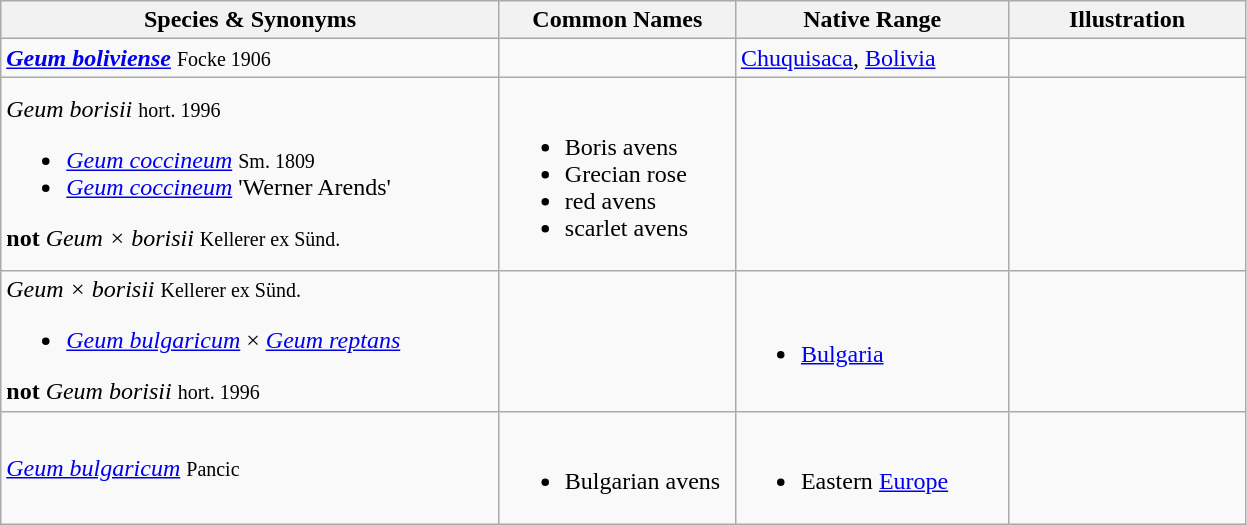<table class="wikitable">
<tr>
<th width=325>Species & Synonyms</th>
<th width=150>Common Names</th>
<th width=175>Native Range</th>
<th width=150>Illustration</th>
</tr>
<tr>
<td><strong><em><a href='#'>Geum boliviense</a></em></strong> <small>Focke 1906</small></td>
<td></td>
<td><a href='#'>Chuquisaca</a>, <a href='#'>Bolivia</a></td>
<td></td>
</tr>
<tr>
<td><em>Geum borisii</em> <small>hort. 1996</small><br><ul><li><em><a href='#'>Geum coccineum</a></em> <small>Sm. 1809</small></li><li><em><a href='#'>Geum coccineum</a></em> 'Werner Arends'</li></ul><strong>not</strong> <em>Geum × borisii</em> <small>Kellerer ex Sünd.</small></td>
<td><br><ul><li>Boris avens</li><li>Grecian rose</li><li>red avens</li><li>scarlet avens</li></ul></td>
<td></td>
<td></td>
</tr>
<tr>
<td><em>Geum × borisii</em> <small>Kellerer ex Sünd.</small><br><ul><li><em><a href='#'>Geum bulgaricum</a></em> × <em><a href='#'>Geum reptans</a></em></li></ul><strong>not</strong> <em>Geum borisii</em> <small>hort. 1996</small></td>
<td></td>
<td><br><ul><li><a href='#'>Bulgaria</a></li></ul></td>
<td></td>
</tr>
<tr>
<td><em><a href='#'>Geum bulgaricum</a></em> <small>Pancic</small></td>
<td><br><ul><li>Bulgarian avens</li></ul></td>
<td><br><ul><li>Eastern <a href='#'>Europe</a></li></ul></td>
<td></td>
</tr>
</table>
